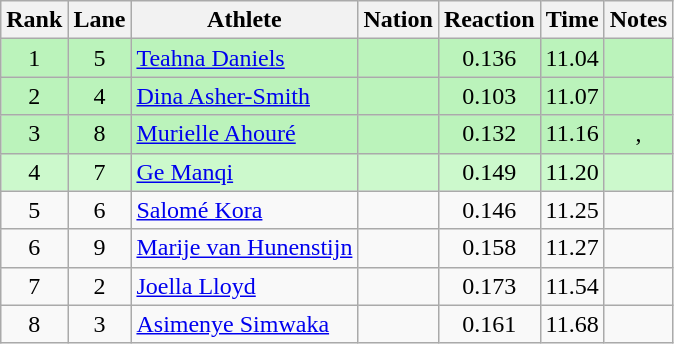<table class="wikitable sortable" style="text-align:center">
<tr>
<th>Rank</th>
<th>Lane</th>
<th>Athlete</th>
<th>Nation</th>
<th>Reaction</th>
<th>Time</th>
<th>Notes</th>
</tr>
<tr bgcolor="bbf3bb">
<td>1</td>
<td>5</td>
<td align="left"><a href='#'>Teahna Daniels</a></td>
<td align="left"></td>
<td>0.136</td>
<td>11.04</td>
<td></td>
</tr>
<tr bgcolor="bbf3bb">
<td>2</td>
<td>4</td>
<td align="left"><a href='#'>Dina Asher-Smith</a></td>
<td align="left"></td>
<td>0.103</td>
<td>11.07</td>
<td></td>
</tr>
<tr bgcolor="bbf3bb">
<td>3</td>
<td>8</td>
<td align="left"><a href='#'>Murielle Ahouré</a></td>
<td align="left"></td>
<td>0.132</td>
<td>11.16</td>
<td>, </td>
</tr>
<tr bgcolor=ccf9cc>
<td>4</td>
<td>7</td>
<td align="left"><a href='#'>Ge Manqi</a></td>
<td align="left"></td>
<td>0.149</td>
<td>11.20</td>
<td></td>
</tr>
<tr>
<td>5</td>
<td>6</td>
<td align=left><a href='#'>Salomé Kora</a></td>
<td align=left></td>
<td>0.146</td>
<td>11.25</td>
<td></td>
</tr>
<tr>
<td>6</td>
<td>9</td>
<td align="left"><a href='#'>Marije van Hunenstijn</a></td>
<td align="left"></td>
<td>0.158</td>
<td>11.27</td>
<td></td>
</tr>
<tr>
<td>7</td>
<td>2</td>
<td align="left"><a href='#'>Joella Lloyd</a></td>
<td align="left"></td>
<td>0.173</td>
<td>11.54</td>
<td></td>
</tr>
<tr>
<td>8</td>
<td>3</td>
<td align="left"><a href='#'>Asimenye Simwaka</a></td>
<td align="left"></td>
<td>0.161</td>
<td>11.68</td>
<td></td>
</tr>
</table>
